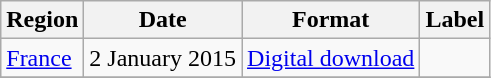<table class=wikitable>
<tr>
<th>Region</th>
<th>Date</th>
<th>Format</th>
<th>Label</th>
</tr>
<tr>
<td><a href='#'>France</a></td>
<td>2 January 2015</td>
<td><a href='#'>Digital download</a></td>
<td></td>
</tr>
<tr>
</tr>
</table>
